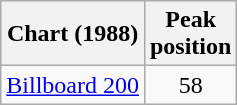<table class="wikitable">
<tr>
<th>Chart (1988)</th>
<th>Peak<br>position</th>
</tr>
<tr>
<td><a href='#'>Billboard 200</a></td>
<td align=center>58</td>
</tr>
</table>
